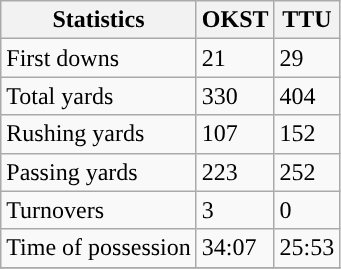<table class="wikitable">
<tr>
<th>Statistics</th>
<th>OKST</th>
<th>TTU</th>
</tr>
<tr>
<td>First downs</td>
<td>21</td>
<td>29</td>
</tr>
<tr>
<td>Total yards</td>
<td>330</td>
<td>404</td>
</tr>
<tr>
<td>Rushing yards</td>
<td>107</td>
<td>152</td>
</tr>
<tr>
<td>Passing yards</td>
<td>223</td>
<td>252</td>
</tr>
<tr>
<td>Turnovers</td>
<td>3</td>
<td>0</td>
</tr>
<tr>
<td>Time of possession</td>
<td>34:07</td>
<td>25:53</td>
</tr>
<tr>
</tr>
</table>
